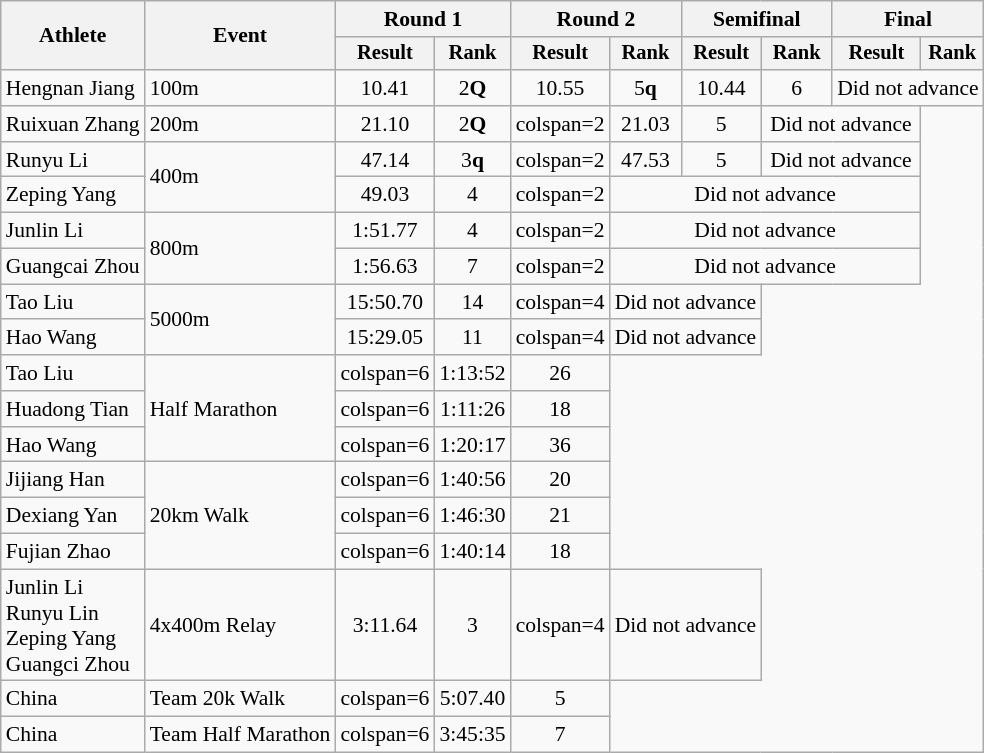<table class="wikitable" style="font-size:90%">
<tr>
<th rowspan="2">Athlete</th>
<th rowspan="2">Event</th>
<th colspan="2">Round 1</th>
<th colspan="2">Round 2</th>
<th colspan="2">Semifinal</th>
<th colspan="2">Final</th>
</tr>
<tr style="font-size:95%">
<th>Result</th>
<th>Rank</th>
<th>Result</th>
<th>Rank</th>
<th>Result</th>
<th>Rank</th>
<th>Result</th>
<th>Rank</th>
</tr>
<tr align=center>
<td align=left>Hengnan Jiang</td>
<td align=left>100m</td>
<td>10.41</td>
<td>2<strong>Q</strong></td>
<td>10.55</td>
<td>5<strong>q</strong></td>
<td>10.44</td>
<td>6</td>
<td colspan=2>Did not advance</td>
</tr>
<tr align=center>
<td align=left>Ruixuan Zhang</td>
<td align=left>200m</td>
<td>21.10</td>
<td>2<strong>Q</strong></td>
<td>colspan=2 </td>
<td>21.03</td>
<td>5</td>
<td colspan=2>Did not advance</td>
</tr>
<tr align=center>
<td align=left>Runyu Li</td>
<td align=left rowspan=2>400m</td>
<td>47.14</td>
<td>3<strong>q</strong></td>
<td>colspan=2 </td>
<td>47.53</td>
<td>5</td>
<td colspan=2>Did not advance</td>
</tr>
<tr align=center>
<td align=left>Zeping Yang</td>
<td>49.03</td>
<td>4</td>
<td>colspan=2 </td>
<td colspan=4>Did not advance</td>
</tr>
<tr align=center>
<td align=left>Junlin Li</td>
<td align=left rowspan=2>800m</td>
<td>1:51.77</td>
<td>4</td>
<td>colspan=2 </td>
<td colspan=4>Did not advance</td>
</tr>
<tr align=center>
<td align=left>Guangcai Zhou</td>
<td>1:56.63</td>
<td>7</td>
<td>colspan=2 </td>
<td colspan=4>Did not advance</td>
</tr>
<tr align=center>
<td align=left>Tao Liu</td>
<td align=left rowspan=2>5000m</td>
<td>15:50.70</td>
<td>14</td>
<td>colspan=4 </td>
<td colspan=2>Did not advance</td>
</tr>
<tr align=center>
<td align=left>Hao Wang</td>
<td>15:29.05</td>
<td>11</td>
<td>colspan=4 </td>
<td colspan=2>Did not advance</td>
</tr>
<tr align=center>
<td align=left>Tao Liu</td>
<td align=left rowspan=3>Half Marathon</td>
<td>colspan=6 </td>
<td>1:13:52</td>
<td>26</td>
</tr>
<tr align=center>
<td align=left>Huadong Tian</td>
<td>colspan=6 </td>
<td>1:11:26</td>
<td>18</td>
</tr>
<tr align=center>
<td align=left>Hao Wang</td>
<td>colspan=6 </td>
<td>1:20:17</td>
<td>36</td>
</tr>
<tr align=center>
<td align=left>Jijiang Han</td>
<td align=left rowspan=3>20km Walk</td>
<td>colspan=6 </td>
<td>1:40:56</td>
<td>20</td>
</tr>
<tr align=center>
<td align=left>Dexiang Yan</td>
<td>colspan=6 </td>
<td>1:46:30</td>
<td>21</td>
</tr>
<tr align=center>
<td align=left>Fujian Zhao</td>
<td>colspan=6 </td>
<td>1:40:14</td>
<td>18</td>
</tr>
<tr align=center>
<td align=left>Junlin Li<br>Runyu Lin<br>Zeping Yang<br>Guangci Zhou</td>
<td align=left>4x400m Relay</td>
<td>3:11.64</td>
<td>3</td>
<td>colspan=4 </td>
<td colspan=2>Did not advance</td>
</tr>
<tr align=center>
<td align=left>China</td>
<td align=left>Team 20k Walk</td>
<td>colspan=6 </td>
<td>5:07.40</td>
<td>5</td>
</tr>
<tr align=center>
<td align=left>China</td>
<td align=left>Team Half Marathon</td>
<td>colspan=6 </td>
<td>3:45:35</td>
<td>7</td>
</tr>
</table>
